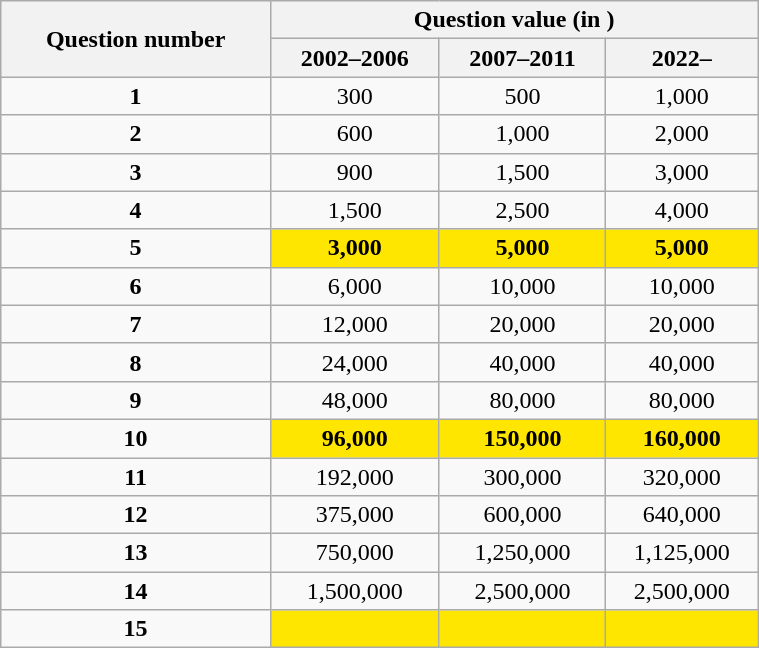<table class="wikitable" width="40%" align="center" style="text-align:center;">
<tr>
<th rowspan="2">Question number</th>
<th colspan="3">Question value (in )</th>
</tr>
<tr>
<th>2002–2006</th>
<th>2007–2011</th>
<th>2022–</th>
</tr>
<tr>
<td><strong>1</strong></td>
<td>300</td>
<td>500</td>
<td>1,000</td>
</tr>
<tr>
<td><strong>2</strong></td>
<td>600</td>
<td>1,000</td>
<td>2,000</td>
</tr>
<tr>
<td><strong>3</strong></td>
<td>900</td>
<td>1,500</td>
<td>3,000</td>
</tr>
<tr>
<td><strong>4</strong></td>
<td>1,500</td>
<td>2,500</td>
<td>4,000</td>
</tr>
<tr>
<td><strong>5</strong></td>
<td style="background: #FFE600"><strong>3,000</strong></td>
<td style="background: #FFE600"><strong>5,000</strong></td>
<td style="background: #FFE600"><strong>5,000</strong></td>
</tr>
<tr>
<td><strong>6</strong></td>
<td>6,000</td>
<td>10,000</td>
<td>10,000</td>
</tr>
<tr>
<td><strong>7</strong></td>
<td>12,000</td>
<td>20,000</td>
<td>20,000</td>
</tr>
<tr>
<td><strong>8</strong></td>
<td>24,000</td>
<td>40,000</td>
<td>40,000</td>
</tr>
<tr>
<td><strong>9</strong></td>
<td>48,000</td>
<td>80,000</td>
<td>80,000</td>
</tr>
<tr>
<td><strong>10</strong></td>
<td style="background: #FFE600"><strong>96,000</strong></td>
<td style="background: #FFE600"><strong>150,000</strong></td>
<td style="background: #FFE600"><strong>160,000</strong></td>
</tr>
<tr>
<td><strong>11</strong></td>
<td>192,000</td>
<td>300,000</td>
<td>320,000</td>
</tr>
<tr>
<td><strong>12</strong></td>
<td>375,000</td>
<td>600,000</td>
<td>640,000</td>
</tr>
<tr>
<td><strong>13</strong></td>
<td>750,000</td>
<td>1,250,000</td>
<td>1,125,000</td>
</tr>
<tr>
<td><strong>14</strong></td>
<td>1,500,000</td>
<td>2,500,000</td>
<td>2,500,000</td>
</tr>
<tr>
<td><strong>15</strong></td>
<td style="background: #FFE600"><strong></strong></td>
<td style="background: #FFE600"><strong></strong></td>
<td style="background: #FFE600"><strong></strong></td>
</tr>
</table>
